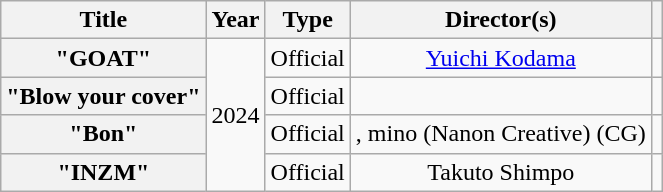<table class="wikitable plainrowheaders" style="text-align:center;">
<tr>
<th scope="col">Title</th>
<th scope="col">Year</th>
<th scope="col">Type</th>
<th scope="col">Director(s)</th>
<th scope="col"></th>
</tr>
<tr>
<th scope="row">"GOAT"</th>
<td rowspan="4">2024</td>
<td>Official</td>
<td><a href='#'>Yuichi Kodama</a></td>
<td></td>
</tr>
<tr>
<th scope="row">"Blow your cover"</th>
<td>Official</td>
<td></td>
<td></td>
</tr>
<tr>
<th scope="row">"Bon"</th>
<td>Official</td>
<td>, mino (Nanon Creative) (CG)</td>
<td></td>
</tr>
<tr>
<th scope="row">"INZM"</th>
<td>Official</td>
<td>Takuto Shimpo</td>
<td></td>
</tr>
</table>
